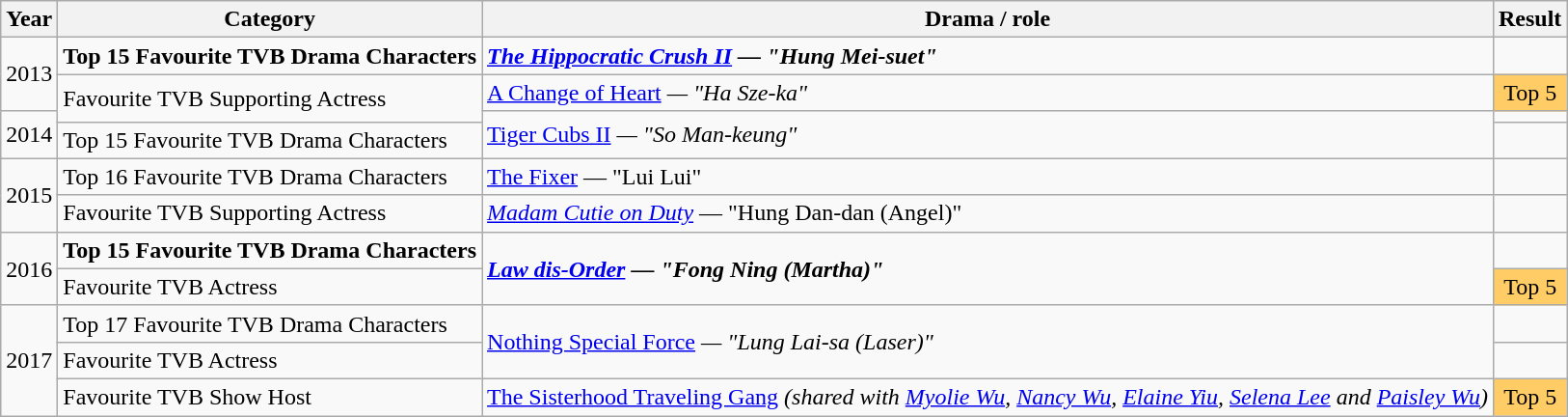<table class="wikitable sortable">
<tr>
<th>Year</th>
<th>Category</th>
<th>Drama / role</th>
<th>Result</th>
</tr>
<tr>
<td rowspan=2>2013</td>
<td><strong> Top 15 Favourite TVB Drama Characters </strong></td>
<td><strong><em><a href='#'>The Hippocratic Crush II</a><em> — "Hung Mei-suet"<strong></td>
<td></td>
</tr>
<tr>
<td rowspan=2>Favourite TVB Supporting Actress</td>
<td></em><a href='#'>A Change of Heart</a><em> — "Ha Sze-ka"</td>
<td style="background-color:#ffcc66; text-align:center;">Top 5</td>
</tr>
<tr>
<td rowspan=2>2014</td>
<td rowspan=2></em><a href='#'>Tiger Cubs II</a><em> — "So Man-keung"</td>
<td></td>
</tr>
<tr>
<td>Top 15 Favourite TVB Drama Characters</td>
<td></td>
</tr>
<tr>
<td rowspan=2>2015</td>
<td></strong> Top 16 Favourite TVB Drama Characters <strong></td>
<td></em></strong><a href='#'>The Fixer</a></em> — "Lui Lui"</strong></td>
<td></td>
</tr>
<tr>
<td>Favourite TVB Supporting Actress</td>
<td><em><a href='#'>Madam Cutie on Duty</a></em> — "Hung Dan-dan (Angel)"</td>
<td></td>
</tr>
<tr>
<td rowspan=2>2016</td>
<td><strong> Top 15 Favourite TVB Drama Characters </strong></td>
<td rowspan=2><strong><em><a href='#'>Law dis-Order</a><em> — "Fong Ning (Martha)"<strong></td>
<td></td>
</tr>
<tr>
<td>Favourite TVB Actress</td>
<td style="background-color:#ffcc66; text-align:center;">Top 5</td>
</tr>
<tr>
<td rowspan=3>2017</td>
<td>Top 17 Favourite TVB Drama Characters</td>
<td rowspan=2></em><a href='#'>Nothing Special Force</a><em> — "Lung Lai-sa (Laser)"</td>
<td></td>
</tr>
<tr>
<td>Favourite TVB Actress</td>
<td></td>
</tr>
<tr>
<td>Favourite TVB Show Host</td>
<td></em><a href='#'>The Sisterhood Traveling Gang</a><em> (shared with <a href='#'>Myolie Wu</a>, <a href='#'>Nancy Wu</a>, <a href='#'>Elaine Yiu</a>, <a href='#'>Selena Lee</a> and <a href='#'>Paisley Wu</a>)</td>
<td style="background-color:#ffcc66; text-align:center;">Top 5</td>
</tr>
</table>
